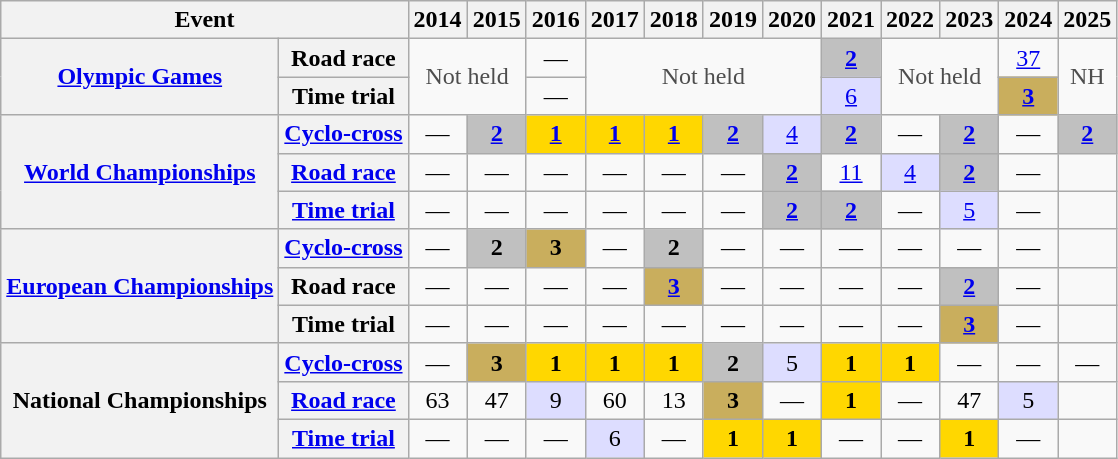<table class="wikitable plainrowheaders">
<tr>
<th scope="col" colspan=2>Event</th>
<th scope="col">2014</th>
<th scope="col">2015</th>
<th scope="col">2016</th>
<th scope="col">2017</th>
<th scope="col">2018</th>
<th scope="col">2019</th>
<th scope="col">2020</th>
<th scope="col">2021</th>
<th scope="col">2022</th>
<th scope="col">2023</th>
<th scope="col">2024</th>
<th scope="col">2025</th>
</tr>
<tr style="text-align:center;">
<th scope="row" rowspan=2> <a href='#'>Olympic Games</a></th>
<th scope="row">Road race</th>
<td style="color:#4d4d4d;" rowspan=2 colspan=2>Not held</td>
<td>—</td>
<td style="color:#4d4d4d;" rowspan=2 colspan=4>Not held</td>
<td style="background:silver;"><a href='#'><strong>2</strong></a></td>
<td colspan="2" rowspan="2" style="color:#4d4d4d;">Not held</td>
<td><a href='#'>37</a></td>
<td style="color:#4d4d4d;" rowspan=2>NH</td>
</tr>
<tr style="text-align:center;">
<th scope="row">Time trial</th>
<td>—</td>
<td style="background:#ddf;"><a href='#'>6</a></td>
<td style="background:#c9ae5d;"><a href='#'><strong>3</strong></a></td>
</tr>
<tr style="text-align:center;">
<th scope="row" rowspan=3> <a href='#'>World Championships</a></th>
<th scope="row"><a href='#'>Cyclo-cross</a></th>
<td>—</td>
<td style="background:silver;"><a href='#'><strong>2</strong></a></td>
<td style="background:gold;"><a href='#'><strong>1</strong></a></td>
<td style="background:gold;"><a href='#'><strong>1</strong></a></td>
<td style="background:gold;"><a href='#'><strong>1</strong></a></td>
<td style="background:silver;"><a href='#'><strong>2</strong></a></td>
<td style="background:#ddf;"><a href='#'>4</a></td>
<td style="background:silver;"><a href='#'><strong>2</strong></a></td>
<td>—</td>
<td style="background:silver;"><a href='#'><strong>2</strong></a></td>
<td>—</td>
<td style="background:silver;"><a href='#'><strong>2</strong></a></td>
</tr>
<tr style="text-align:center;">
<th scope="row"><a href='#'>Road race</a></th>
<td>—</td>
<td>—</td>
<td>—</td>
<td>—</td>
<td>—</td>
<td>—</td>
<td style="background:silver;"><a href='#'><strong>2</strong></a></td>
<td><a href='#'>11</a></td>
<td style="background:#ddf;"><a href='#'>4</a></td>
<td style="background:silver;"><a href='#'><strong>2</strong></a></td>
<td>—</td>
<td></td>
</tr>
<tr style="text-align:center;">
<th scope="row"><a href='#'>Time trial</a></th>
<td>—</td>
<td>—</td>
<td>—</td>
<td>—</td>
<td>—</td>
<td>—</td>
<td style="background:silver;"><a href='#'><strong>2</strong></a></td>
<td style="background:silver;"><a href='#'><strong>2</strong></a></td>
<td>—</td>
<td style="background:#ddf;"><a href='#'>5</a></td>
<td>—</td>
<td></td>
</tr>
<tr style="text-align:center;">
<th scope="row" rowspan=3> <a href='#'>European Championships</a></th>
<th scope="row"><a href='#'>Cyclo-cross</a></th>
<td>—</td>
<td style="background:silver;"><strong>2</strong></td>
<td style="background:#c9ae5d;"><strong>3</strong></td>
<td>—</td>
<td style="background:silver;"><strong>2</strong></td>
<td>—</td>
<td>—</td>
<td>—</td>
<td>—</td>
<td>—</td>
<td>—</td>
<td></td>
</tr>
<tr style="text-align:center;">
<th scope="row">Road race</th>
<td>—</td>
<td>—</td>
<td>—</td>
<td>—</td>
<td style="background:#C9AE5D;"><a href='#'><strong>3</strong></a></td>
<td>—</td>
<td>—</td>
<td>—</td>
<td>—</td>
<td style="background:silver;"><a href='#'><strong>2</strong></a></td>
<td>—</td>
<td></td>
</tr>
<tr style="text-align:center;">
<th scope="row">Time trial</th>
<td>—</td>
<td>—</td>
<td>—</td>
<td>—</td>
<td>—</td>
<td>—</td>
<td>—</td>
<td>—</td>
<td>—</td>
<td style="background:#c9ae5d;"><a href='#'><strong>3</strong></a></td>
<td>—</td>
<td></td>
</tr>
<tr style="text-align:center;">
<th scope="row" rowspan=3> National Championships</th>
<th scope="row"><a href='#'>Cyclo-cross</a></th>
<td>—</td>
<td style="background:#c9ae5d;"><strong>3</strong></td>
<td style="background:gold;"><strong>1</strong></td>
<td style="background:gold;"><strong>1</strong></td>
<td style="background:gold;"><strong>1</strong></td>
<td style="background:silver;"><strong>2</strong></td>
<td style="background:#ddf;">5</td>
<td style="background:gold;"><strong>1</strong></td>
<td style="background:gold;"><strong>1</strong></td>
<td>—</td>
<td>—</td>
<td>—</td>
</tr>
<tr style="text-align:center;">
<th scope="row"><a href='#'>Road race</a></th>
<td>63</td>
<td>47</td>
<td style="background:#ddf;">9</td>
<td>60</td>
<td>13</td>
<th style="background:#C9AE5D;"><strong>3</strong></th>
<td>—</td>
<th style="background:gold;"><strong>1</strong></th>
<td>—</td>
<td>47</td>
<td style="background:#ddf;">5</td>
<td></td>
</tr>
<tr style="text-align:center;">
<th scope="row"><a href='#'>Time trial</a></th>
<td>—</td>
<td>—</td>
<td>—</td>
<td style="background:#ddf;">6</td>
<td>—</td>
<th style="background:gold;"><strong>1</strong></th>
<th style="background:gold;"><strong>1</strong></th>
<td>—</td>
<td>—</td>
<th style="background:gold;"><strong>1</strong></th>
<td>—</td>
<td></td>
</tr>
</table>
